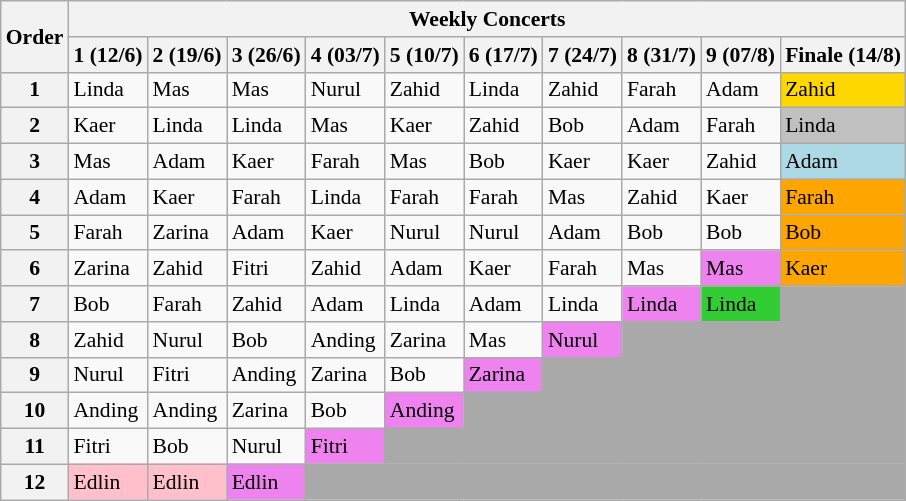<table class="wikitable" style="font-size:90%;">
<tr>
<th rowspan="2">Order</th>
<th colspan="11">Weekly Concerts</th>
</tr>
<tr>
<th>1 (12/6)</th>
<th>2 (19/6)</th>
<th>3 (26/6)</th>
<th>4 (03/7)</th>
<th>5 (10/7)</th>
<th>6 (17/7)</th>
<th>7 (24/7)</th>
<th>8 (31/7)</th>
<th>9 (07/8)</th>
<th>Finale (14/8)</th>
</tr>
<tr>
<th>1</th>
<td>Linda</td>
<td>Mas</td>
<td>Mas</td>
<td>Nurul</td>
<td>Zahid</td>
<td>Linda</td>
<td>Zahid</td>
<td>Farah</td>
<td>Adam</td>
<td Adira bgcolor="gold">Zahid</td>
</tr>
<tr>
<th>2</th>
<td>Kaer</td>
<td>Linda</td>
<td>Linda</td>
<td>Mas</td>
<td>Kaer</td>
<td>Zahid</td>
<td>Bob</td>
<td>Adam</td>
<td>Farah</td>
<td bgcolor="silver">Linda</td>
</tr>
<tr>
<th>3</th>
<td>Mas</td>
<td>Adam</td>
<td>Kaer</td>
<td>Farah</td>
<td>Mas</td>
<td>Bob</td>
<td>Kaer</td>
<td>Kaer</td>
<td>Zahid</td>
<td bgcolor="lightblue">Adam</td>
</tr>
<tr>
<th>4</th>
<td>Adam</td>
<td>Kaer</td>
<td>Farah</td>
<td>Linda</td>
<td>Farah</td>
<td>Farah</td>
<td>Mas</td>
<td>Zahid</td>
<td>Kaer</td>
<td bgcolor="orange">Farah</td>
</tr>
<tr>
<th>5</th>
<td>Farah</td>
<td>Zarina</td>
<td>Adam</td>
<td>Kaer</td>
<td>Nurul</td>
<td>Nurul</td>
<td>Adam</td>
<td>Bob</td>
<td>Bob</td>
<td bgcolor="orange">Bob</td>
</tr>
<tr>
<th>6</th>
<td>Zarina</td>
<td>Zahid</td>
<td>Fitri</td>
<td>Zahid</td>
<td>Adam</td>
<td>Kaer</td>
<td>Farah</td>
<td>Mas</td>
<td bgcolor="violet">Mas</td>
<td bgcolor="orange">Kaer</td>
</tr>
<tr>
<th>7</th>
<td>Bob</td>
<td>Farah</td>
<td>Zahid</td>
<td>Adam</td>
<td>Linda</td>
<td>Adam</td>
<td>Linda</td>
<td bgcolor="violet">Linda</td>
<td bgcolor="limegreen">Linda</td>
<td bgcolor="darkgray" colspan=5></td>
</tr>
<tr>
<th>8</th>
<td>Zahid</td>
<td>Nurul</td>
<td>Bob</td>
<td>Anding</td>
<td>Zarina</td>
<td>Mas</td>
<td bgcolor="violet">Nurul</td>
<td bgcolor="darkgray" colspan=6></td>
</tr>
<tr>
<th>9</th>
<td>Nurul</td>
<td>Fitri</td>
<td>Anding</td>
<td>Zarina</td>
<td>Bob</td>
<td bgcolor="violet">Zarina</td>
<td bgcolor="darkgray" colspan=7></td>
</tr>
<tr>
<th>10</th>
<td>Anding</td>
<td>Anding</td>
<td>Zarina</td>
<td>Bob</td>
<td bgcolor="violet">Anding</td>
<td bgcolor="darkgray" colspan=8></td>
</tr>
<tr>
<th>11</th>
<td>Fitri</td>
<td>Bob</td>
<td>Nurul</td>
<td bgcolor="violet">Fitri</td>
<td bgcolor="darkgray" colspan=9></td>
</tr>
<tr>
<th>12</th>
<td bgcolor="pink">Edlin</td>
<td bgcolor="pink">Edlin</td>
<td bgcolor="violet">Edlin</td>
<td bgcolor="darkgray" colspan=10></td>
</tr>
</table>
